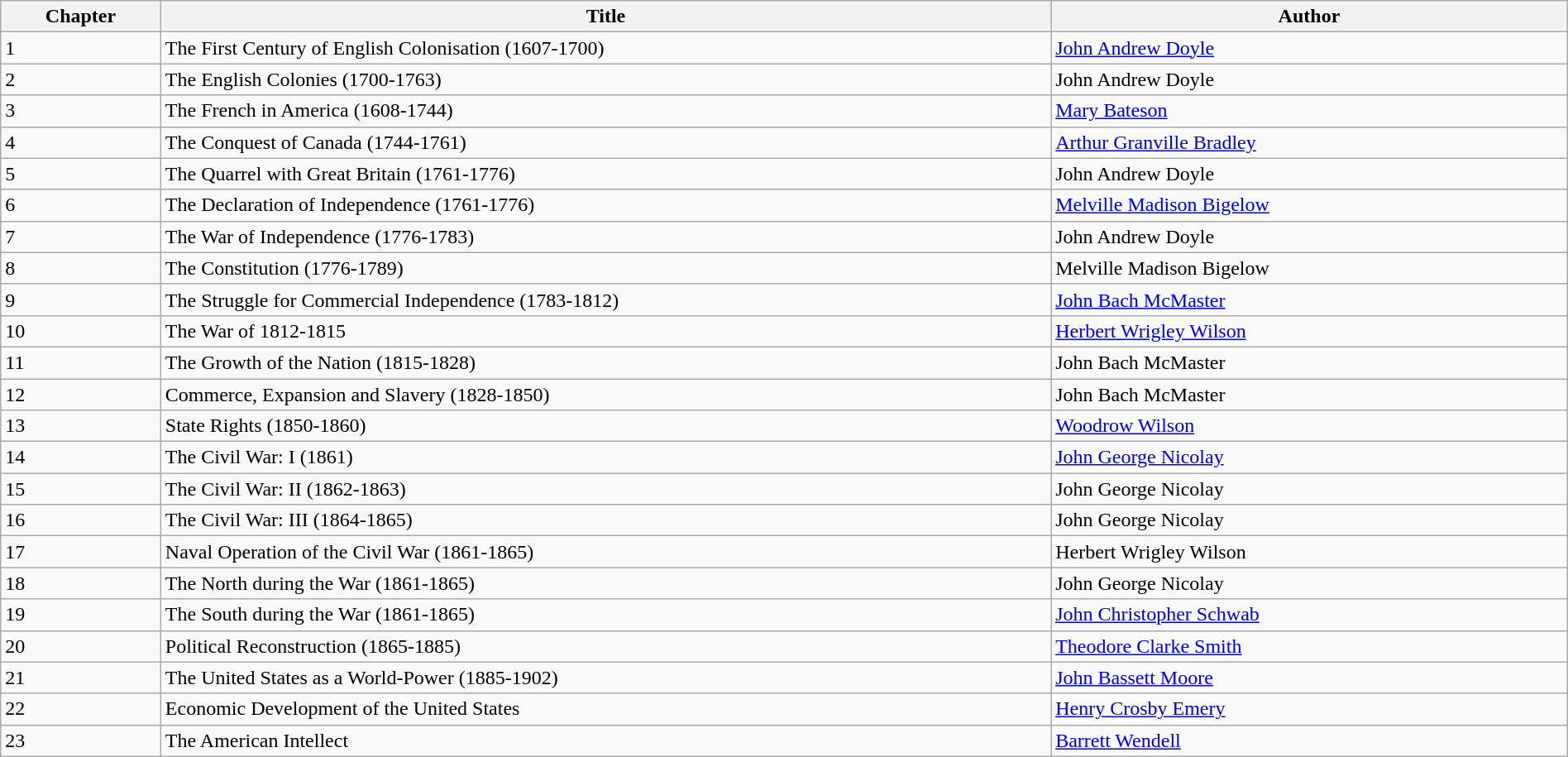<table class=wikitable width=100%>
<tr>
<th width=10>Chapter</th>
<th width=350>Title</th>
<th width=200>Author</th>
</tr>
<tr>
<td>1</td>
<td>The First Century of English Colonisation (1607-1700)</td>
<td><a href='#'>John Andrew Doyle</a></td>
</tr>
<tr>
<td>2</td>
<td>The English Colonies (1700-1763)</td>
<td>John Andrew Doyle</td>
</tr>
<tr>
<td>3</td>
<td>The French in America (1608-1744)</td>
<td><a href='#'>Mary Bateson</a></td>
</tr>
<tr>
<td>4</td>
<td>The Conquest of Canada (1744-1761)</td>
<td><a href='#'>Arthur Granville Bradley</a></td>
</tr>
<tr>
<td>5</td>
<td>The Quarrel with Great Britain (1761-1776)</td>
<td>John Andrew Doyle</td>
</tr>
<tr>
<td>6</td>
<td>The Declaration of Independence (1761-1776)</td>
<td><a href='#'>Melville Madison Bigelow</a></td>
</tr>
<tr>
<td>7</td>
<td>The War of Independence (1776-1783)</td>
<td>John Andrew Doyle</td>
</tr>
<tr>
<td>8</td>
<td>The Constitution (1776-1789)</td>
<td>Melville Madison Bigelow</td>
</tr>
<tr>
<td>9</td>
<td>The Struggle for Commercial Independence (1783-1812)</td>
<td><a href='#'>John Bach McMaster</a></td>
</tr>
<tr>
<td>10</td>
<td>The War of 1812-1815</td>
<td><a href='#'>Herbert Wrigley Wilson</a></td>
</tr>
<tr>
<td>11</td>
<td>The Growth of the Nation (1815-1828)</td>
<td>John Bach McMaster</td>
</tr>
<tr>
<td>12</td>
<td>Commerce, Expansion and Slavery (1828-1850)</td>
<td>John Bach McMaster</td>
</tr>
<tr>
<td>13</td>
<td>State Rights (1850-1860)</td>
<td><a href='#'>Woodrow Wilson</a></td>
</tr>
<tr>
<td>14</td>
<td>The Civil War: I (1861)</td>
<td><a href='#'>John George Nicolay</a></td>
</tr>
<tr>
<td>15</td>
<td>The Civil War: II (1862-1863)</td>
<td>John George Nicolay</td>
</tr>
<tr>
<td>16</td>
<td>The Civil War: III (1864-1865)</td>
<td>John George Nicolay</td>
</tr>
<tr>
<td>17</td>
<td>Naval Operation of the Civil War (1861-1865)</td>
<td>Herbert Wrigley Wilson</td>
</tr>
<tr>
<td>18</td>
<td>The North during the War (1861-1865)</td>
<td>John George Nicolay</td>
</tr>
<tr>
<td>19</td>
<td>The South during the War (1861-1865)</td>
<td><a href='#'>John Christopher Schwab</a></td>
</tr>
<tr>
<td>20</td>
<td>Political Reconstruction (1865-1885)</td>
<td><a href='#'>Theodore Clarke Smith</a></td>
</tr>
<tr>
<td>21</td>
<td>The United States as a World-Power (1885-1902)</td>
<td><a href='#'>John Bassett Moore</a></td>
</tr>
<tr>
<td>22</td>
<td>Economic Development of the United States</td>
<td><a href='#'>Henry Crosby Emery</a></td>
</tr>
<tr>
<td>23</td>
<td>The American Intellect</td>
<td><a href='#'>Barrett Wendell</a></td>
</tr>
</table>
